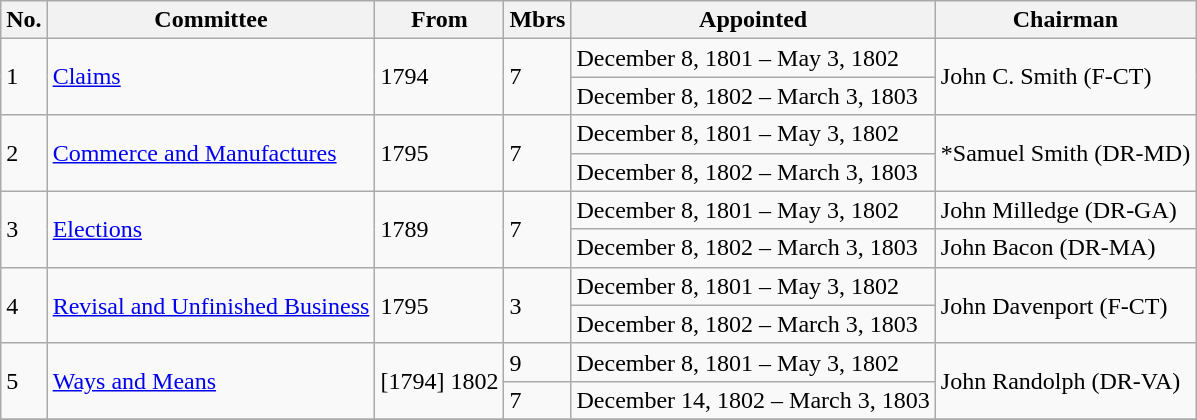<table class="wikitable">
<tr valign=bottom>
<th>No.</th>
<th>Committee</th>
<th>From</th>
<th>Mbrs</th>
<th>Appointed</th>
<th>Chairman</th>
</tr>
<tr>
<td rowspan=2>1</td>
<td rowspan=2><a href='#'>Claims</a></td>
<td rowspan=2>1794</td>
<td rowspan=2>7</td>
<td>December 8, 1801 – May 3, 1802</td>
<td rowspan=2>John C. Smith (F-CT)</td>
</tr>
<tr>
<td>December 8, 1802 – March 3, 1803</td>
</tr>
<tr>
<td rowspan=2>2</td>
<td rowspan=2><a href='#'>Commerce and Manufactures</a></td>
<td rowspan=2>1795</td>
<td rowspan=2>7</td>
<td>December 8, 1801 – May 3, 1802</td>
<td rowspan=2>*Samuel Smith (DR-MD)</td>
</tr>
<tr>
<td>December 8, 1802 – March 3, 1803</td>
</tr>
<tr>
<td rowspan=2>3</td>
<td rowspan=2><a href='#'>Elections</a></td>
<td rowspan=2>1789</td>
<td rowspan=2>7</td>
<td>December 8, 1801 – May 3, 1802</td>
<td>John Milledge (DR-GA)</td>
</tr>
<tr>
<td>December 8, 1802 – March 3, 1803</td>
<td>John Bacon (DR-MA)</td>
</tr>
<tr>
<td rowspan=2>4</td>
<td rowspan=2><a href='#'>Revisal and Unfinished Business</a></td>
<td rowspan=2>1795</td>
<td rowspan=2>3</td>
<td>December 8, 1801 – May 3, 1802</td>
<td rowspan=2>John Davenport (F-CT)</td>
</tr>
<tr>
<td>December 8, 1802 – March 3, 1803</td>
</tr>
<tr>
<td rowspan=2>5</td>
<td rowspan=2><a href='#'>Ways and Means</a></td>
<td rowspan=2>[1794] 1802</td>
<td>9</td>
<td>December 8, 1801 – May 3, 1802</td>
<td rowspan=2>John Randolph (DR-VA)</td>
</tr>
<tr>
<td>7</td>
<td>December 14, 1802 – March 3, 1803</td>
</tr>
<tr>
</tr>
</table>
